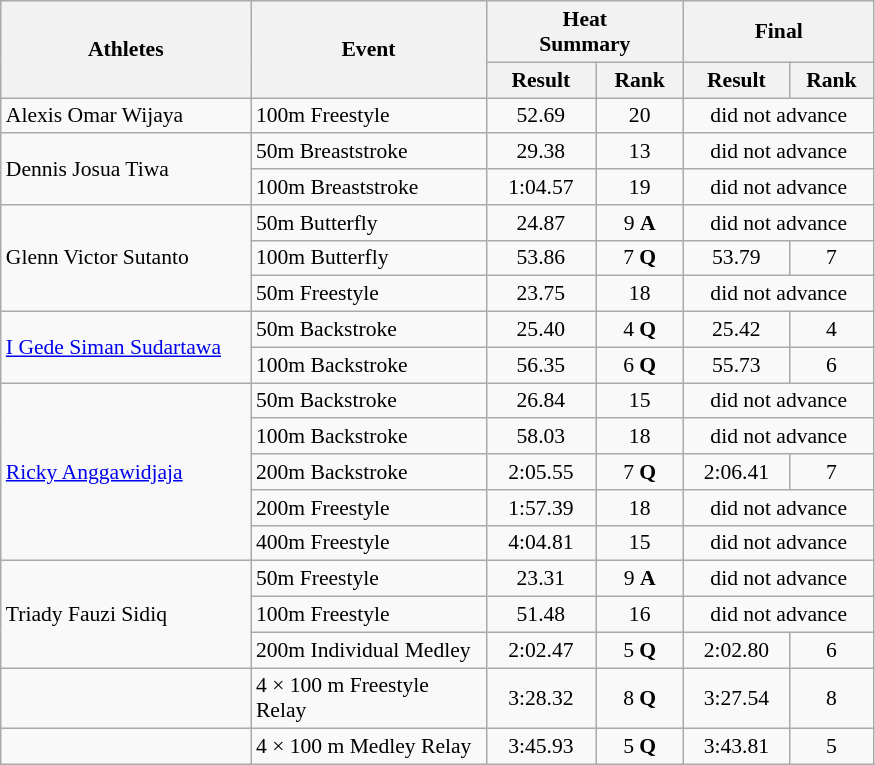<table class=wikitable style="font-size:90%; text-align:center">
<tr>
<th width="160" rowspan="2">Athletes</th>
<th width="150" rowspan="2">Event</th>
<th width="125" colspan="2">Heat <br> Summary</th>
<th width="120" colspan="2">Final</th>
</tr>
<tr>
<th>Result</th>
<th>Rank</th>
<th>Result</th>
<th>Rank</th>
</tr>
<tr>
<td align=left>Alexis Omar Wijaya</td>
<td align=left>100m Freestyle</td>
<td>52.69</td>
<td>20</td>
<td colspan=2>did not advance</td>
</tr>
<tr>
<td align=left rowspan=2>Dennis Josua Tiwa</td>
<td align=left>50m Breaststroke</td>
<td>29.38</td>
<td>13</td>
<td colspan=2>did not advance</td>
</tr>
<tr>
<td align=left>100m Breaststroke</td>
<td>1:04.57</td>
<td>19</td>
<td colspan=2>did not advance</td>
</tr>
<tr>
<td align=left rowspan=3>Glenn Victor Sutanto</td>
<td align=left>50m Butterfly</td>
<td>24.87</td>
<td>9 <strong>A</strong></td>
<td colspan=2>did not advance</td>
</tr>
<tr>
<td align=left>100m Butterfly</td>
<td>53.86</td>
<td>7 <strong>Q</strong></td>
<td>53.79</td>
<td>7</td>
</tr>
<tr>
<td align=left>50m Freestyle</td>
<td>23.75</td>
<td>18</td>
<td colspan=2>did not advance</td>
</tr>
<tr>
<td align=left rowspan=2><a href='#'>I Gede Siman Sudartawa</a></td>
<td align=left>50m Backstroke</td>
<td>25.40</td>
<td>4 <strong>Q</strong></td>
<td>25.42</td>
<td>4</td>
</tr>
<tr>
<td align=left>100m Backstroke</td>
<td>56.35</td>
<td>6 <strong>Q</strong></td>
<td>55.73</td>
<td>6</td>
</tr>
<tr>
<td align=left rowspan=5><a href='#'>Ricky Anggawidjaja</a></td>
<td align=left>50m Backstroke</td>
<td>26.84</td>
<td>15</td>
<td colspan=2>did not advance</td>
</tr>
<tr>
<td align=left>100m Backstroke</td>
<td>58.03</td>
<td>18</td>
<td colspan=2>did not advance</td>
</tr>
<tr>
<td align=left>200m Backstroke</td>
<td>2:05.55</td>
<td>7 <strong>Q</strong></td>
<td>2:06.41</td>
<td>7</td>
</tr>
<tr>
<td align=left>200m Freestyle</td>
<td>1:57.39</td>
<td>18</td>
<td colspan=2>did not advance</td>
</tr>
<tr>
<td align=left>400m Freestyle</td>
<td>4:04.81</td>
<td>15</td>
<td colspan=2>did not advance</td>
</tr>
<tr>
<td align=left rowspan=3>Triady Fauzi Sidiq</td>
<td align=left>50m Freestyle</td>
<td>23.31</td>
<td>9 <strong>A</strong></td>
<td colspan=2>did not advance</td>
</tr>
<tr>
<td align=left>100m Freestyle</td>
<td>51.48</td>
<td>16</td>
<td colspan=2>did not advance</td>
</tr>
<tr>
<td align=left>200m Individual Medley</td>
<td>2:02.47</td>
<td>5 <strong>Q</strong></td>
<td>2:02.80</td>
<td>6</td>
</tr>
<tr>
<td align=left><br></td>
<td align=left>4 × 100 m Freestyle Relay</td>
<td>3:28.32</td>
<td>8 <strong>Q</strong></td>
<td>3:27.54</td>
<td>8</td>
</tr>
<tr>
<td align=left><br></td>
<td align=left>4 × 100 m Medley Relay</td>
<td>3:45.93</td>
<td>5 <strong>Q</strong></td>
<td>3:43.81</td>
<td>5</td>
</tr>
</table>
